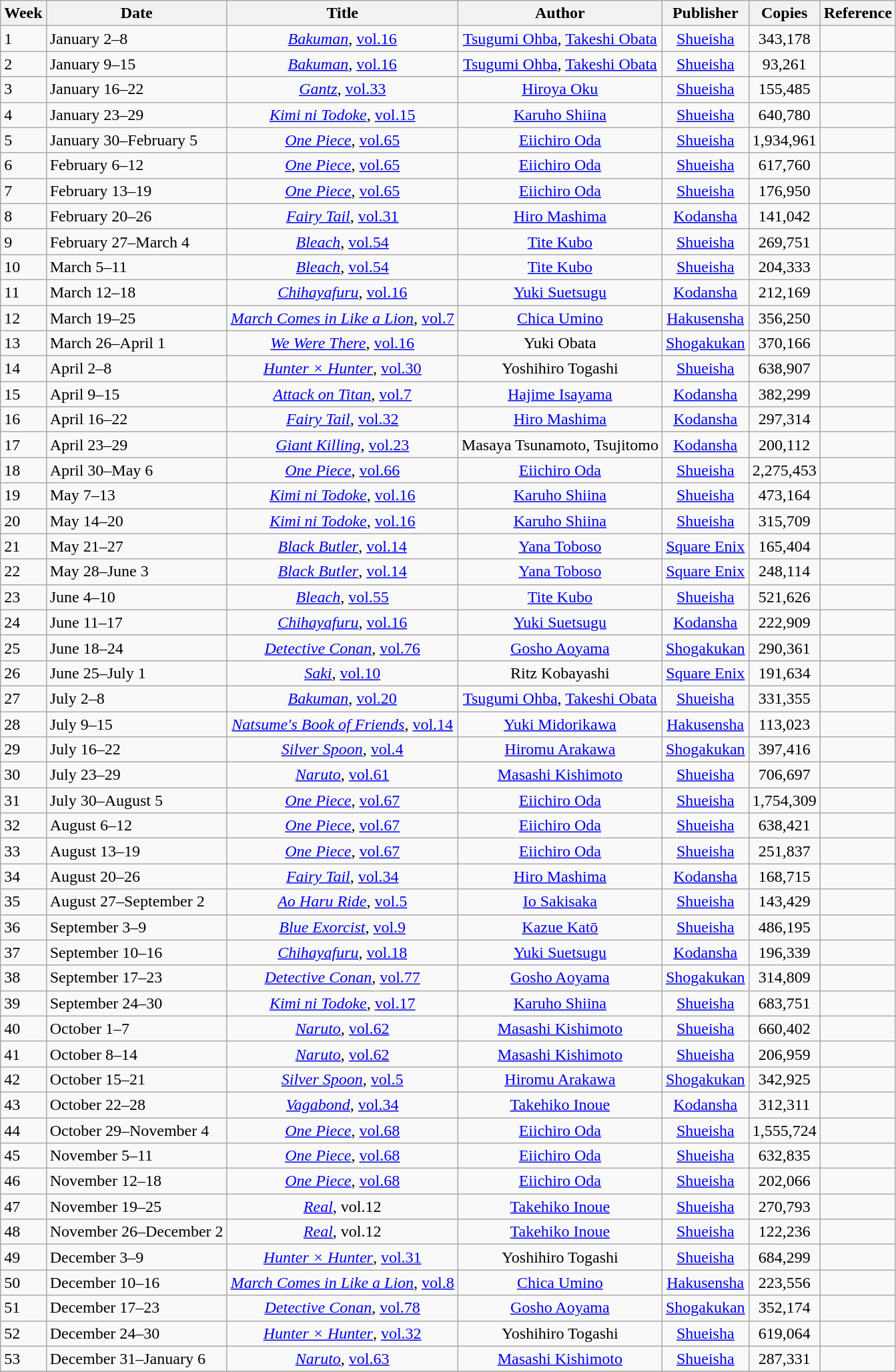<table class="wikitable sortable">
<tr>
<th style="text-align: center;">Week</th>
<th style="text-align: center;">Date</th>
<th style="text-align: center;">Title</th>
<th style="text-align: center;">Author</th>
<th style="text-align: center;">Publisher</th>
<th style="text-align: center;">Copies</th>
<th style="text-align: center;">Reference</th>
</tr>
<tr>
<td>1</td>
<td>January 2–8</td>
<td style="text-align: center;"><em><a href='#'>Bakuman</a></em>, <a href='#'>vol.16</a></td>
<td style="text-align: center;"><a href='#'>Tsugumi Ohba</a>, <a href='#'>Takeshi Obata</a></td>
<td style="text-align: center;"><a href='#'>Shueisha</a></td>
<td style="text-align: center;">343,178</td>
<td style="text-align: center;"></td>
</tr>
<tr>
<td>2</td>
<td>January 9–15</td>
<td style="text-align: center;"><em><a href='#'>Bakuman</a></em>, <a href='#'>vol.16</a></td>
<td style="text-align: center;"><a href='#'>Tsugumi Ohba</a>, <a href='#'>Takeshi Obata</a></td>
<td style="text-align: center;"><a href='#'>Shueisha</a></td>
<td style="text-align: center;">93,261</td>
<td style="text-align: center;"></td>
</tr>
<tr>
<td>3</td>
<td>January 16–22</td>
<td style="text-align: center;"><em><a href='#'>Gantz</a></em>, <a href='#'>vol.33</a></td>
<td style="text-align: center;"><a href='#'>Hiroya Oku</a></td>
<td style="text-align: center;"><a href='#'>Shueisha</a></td>
<td style="text-align: center;">155,485</td>
<td style="text-align: center;"></td>
</tr>
<tr>
<td>4</td>
<td>January 23–29</td>
<td style="text-align: center;"><em><a href='#'>Kimi ni Todoke</a></em>, <a href='#'>vol.15</a></td>
<td style="text-align: center;"><a href='#'>Karuho Shiina</a></td>
<td style="text-align: center;"><a href='#'>Shueisha</a></td>
<td style="text-align: center;">640,780</td>
<td style="text-align: center;"></td>
</tr>
<tr>
<td>5</td>
<td>January 30–February 5</td>
<td style="text-align: center;"><em><a href='#'>One Piece</a></em>, <a href='#'>vol.65</a></td>
<td style="text-align: center;"><a href='#'>Eiichiro Oda</a></td>
<td style="text-align: center;"><a href='#'>Shueisha</a></td>
<td style="text-align: center;">1,934,961</td>
<td style="text-align: center;"></td>
</tr>
<tr>
<td>6</td>
<td>February 6–12</td>
<td style="text-align: center;"><em><a href='#'>One Piece</a></em>, <a href='#'>vol.65</a></td>
<td style="text-align: center;"><a href='#'>Eiichiro Oda</a></td>
<td style="text-align: center;"><a href='#'>Shueisha</a></td>
<td style="text-align: center;">617,760</td>
<td style="text-align: center;"></td>
</tr>
<tr>
<td>7</td>
<td>February 13–19</td>
<td style="text-align: center;"><em><a href='#'>One Piece</a></em>, <a href='#'>vol.65</a></td>
<td style="text-align: center;"><a href='#'>Eiichiro Oda</a></td>
<td style="text-align: center;"><a href='#'>Shueisha</a></td>
<td style="text-align: center;">176,950</td>
<td style="text-align: center;"></td>
</tr>
<tr>
<td>8</td>
<td>February 20–26</td>
<td style="text-align: center;"><em><a href='#'>Fairy Tail</a></em>, <a href='#'>vol.31</a></td>
<td style="text-align: center;"><a href='#'>Hiro Mashima</a></td>
<td style="text-align: center;"><a href='#'>Kodansha</a></td>
<td style="text-align: center;">141,042</td>
<td style="text-align: center;"></td>
</tr>
<tr>
<td>9</td>
<td>February 27–March 4</td>
<td style="text-align: center;"><em><a href='#'>Bleach</a></em>, <a href='#'>vol.54</a></td>
<td style="text-align: center;"><a href='#'>Tite Kubo</a></td>
<td style="text-align: center;"><a href='#'>Shueisha</a></td>
<td style="text-align: center;">269,751</td>
<td style="text-align: center;"></td>
</tr>
<tr>
<td>10</td>
<td>March 5–11</td>
<td style="text-align: center;"><em><a href='#'>Bleach</a></em>, <a href='#'>vol.54</a></td>
<td style="text-align: center;"><a href='#'>Tite Kubo</a></td>
<td style="text-align: center;"><a href='#'>Shueisha</a></td>
<td style="text-align: center;">204,333</td>
<td style="text-align: center;"></td>
</tr>
<tr>
<td>11</td>
<td>March 12–18</td>
<td style="text-align: center;"><em><a href='#'>Chihayafuru</a></em>, <a href='#'>vol.16</a></td>
<td style="text-align: center;"><a href='#'>Yuki Suetsugu</a></td>
<td style="text-align: center;"><a href='#'>Kodansha</a></td>
<td style="text-align: center;">212,169</td>
<td style="text-align: center;"></td>
</tr>
<tr>
<td>12</td>
<td>March 19–25</td>
<td style="text-align: center;"><em><a href='#'>March Comes in Like a Lion</a></em>, <a href='#'>vol.7</a></td>
<td style="text-align: center;"><a href='#'>Chica Umino</a></td>
<td style="text-align: center;"><a href='#'>Hakusensha</a></td>
<td style="text-align: center;">356,250</td>
<td style="text-align: center;"></td>
</tr>
<tr>
<td>13</td>
<td>March 26–April 1</td>
<td style="text-align: center;"><em><a href='#'>We Were There</a></em>, <a href='#'>vol.16</a></td>
<td style="text-align: center;">Yuki Obata</td>
<td style="text-align: center;"><a href='#'>Shogakukan</a></td>
<td style="text-align: center;">370,166</td>
<td style="text-align: center;"></td>
</tr>
<tr>
<td>14</td>
<td>April 2–8</td>
<td style="text-align: center;"><em><a href='#'>Hunter × Hunter</a></em>, <a href='#'>vol.30</a></td>
<td style="text-align: center;">Yoshihiro Togashi</td>
<td style="text-align: center;"><a href='#'>Shueisha</a></td>
<td style="text-align: center;">638,907</td>
<td style="text-align: center;"></td>
</tr>
<tr>
<td>15</td>
<td>April 9–15</td>
<td style="text-align: center;"><em><a href='#'>Attack on Titan</a></em>, <a href='#'>vol.7</a></td>
<td style="text-align: center;"><a href='#'>Hajime Isayama</a></td>
<td style="text-align: center;"><a href='#'>Kodansha</a></td>
<td style="text-align: center;">382,299</td>
<td style="text-align: center;"></td>
</tr>
<tr>
<td>16</td>
<td>April 16–22</td>
<td style="text-align: center;"><em><a href='#'>Fairy Tail</a></em>, <a href='#'>vol.32</a></td>
<td style="text-align: center;"><a href='#'>Hiro Mashima</a></td>
<td style="text-align: center;"><a href='#'>Kodansha</a></td>
<td style="text-align: center;">297,314</td>
<td style="text-align: center;"></td>
</tr>
<tr>
<td>17</td>
<td>April 23–29</td>
<td style="text-align: center;"><em><a href='#'>Giant Killing</a></em>, <a href='#'>vol.23</a></td>
<td style="text-align: center;">Masaya Tsunamoto, Tsujitomo</td>
<td style="text-align: center;"><a href='#'>Kodansha</a></td>
<td style="text-align: center;">200,112</td>
<td style="text-align: center;"></td>
</tr>
<tr>
<td>18</td>
<td>April 30–May 6</td>
<td style="text-align: center;"><em><a href='#'>One Piece</a></em>, <a href='#'>vol.66</a></td>
<td style="text-align: center;"><a href='#'>Eiichiro Oda</a></td>
<td style="text-align: center;"><a href='#'>Shueisha</a></td>
<td style="text-align: center;">2,275,453</td>
<td style="text-align: center;"></td>
</tr>
<tr>
<td>19</td>
<td>May 7–13</td>
<td style="text-align: center;"><em><a href='#'>Kimi ni Todoke</a></em>, <a href='#'>vol.16</a></td>
<td style="text-align: center;"><a href='#'>Karuho Shiina</a></td>
<td style="text-align: center;"><a href='#'>Shueisha</a></td>
<td style="text-align: center;">473,164</td>
<td style="text-align: center;"></td>
</tr>
<tr>
<td>20</td>
<td>May 14–20</td>
<td style="text-align: center;"><em><a href='#'>Kimi ni Todoke</a></em>, <a href='#'>vol.16</a></td>
<td style="text-align: center;"><a href='#'>Karuho Shiina</a></td>
<td style="text-align: center;"><a href='#'>Shueisha</a></td>
<td style="text-align: center;">315,709</td>
<td style="text-align: center;"></td>
</tr>
<tr>
<td>21</td>
<td>May 21–27</td>
<td style="text-align: center;"><em><a href='#'>Black Butler</a></em>, <a href='#'>vol.14</a></td>
<td style="text-align: center;"><a href='#'>Yana Toboso</a></td>
<td style="text-align: center;"><a href='#'>Square Enix</a></td>
<td style="text-align: center;">165,404</td>
<td style="text-align: center;"></td>
</tr>
<tr>
<td>22</td>
<td>May 28–June 3</td>
<td style="text-align: center;"><em><a href='#'>Black Butler</a></em>, <a href='#'>vol.14</a></td>
<td style="text-align: center;"><a href='#'>Yana Toboso</a></td>
<td style="text-align: center;"><a href='#'>Square Enix</a></td>
<td style="text-align: center;">248,114</td>
<td style="text-align: center;"></td>
</tr>
<tr>
<td>23</td>
<td>June 4–10</td>
<td style="text-align: center;"><em><a href='#'>Bleach</a></em>, <a href='#'>vol.55</a></td>
<td style="text-align: center;"><a href='#'>Tite Kubo</a></td>
<td style="text-align: center;"><a href='#'>Shueisha</a></td>
<td style="text-align: center;">521,626</td>
<td style="text-align: center;"></td>
</tr>
<tr>
<td>24</td>
<td>June 11–17</td>
<td style="text-align: center;"><em><a href='#'>Chihayafuru</a></em>, <a href='#'>vol.16</a></td>
<td style="text-align: center;"><a href='#'>Yuki Suetsugu</a></td>
<td style="text-align: center;"><a href='#'>Kodansha</a></td>
<td style="text-align: center;">222,909</td>
<td style="text-align: center;"></td>
</tr>
<tr>
<td>25</td>
<td>June 18–24</td>
<td style="text-align: center;"><em><a href='#'>Detective Conan</a></em>, <a href='#'>vol.76</a></td>
<td style="text-align: center;"><a href='#'>Gosho Aoyama</a></td>
<td style="text-align: center;"><a href='#'>Shogakukan</a></td>
<td style="text-align: center;">290,361</td>
<td style="text-align: center;"></td>
</tr>
<tr>
<td>26</td>
<td>June 25–July 1</td>
<td style="text-align: center;"><em><a href='#'>Saki</a></em>, <a href='#'>vol.10</a></td>
<td style="text-align: center;">Ritz Kobayashi</td>
<td style="text-align: center;"><a href='#'>Square Enix</a></td>
<td style="text-align: center;">191,634</td>
<td style="text-align: center;"></td>
</tr>
<tr>
<td>27</td>
<td>July 2–8</td>
<td style="text-align: center;"><em><a href='#'>Bakuman</a></em>, <a href='#'>vol.20</a></td>
<td style="text-align: center;"><a href='#'>Tsugumi Ohba</a>, <a href='#'>Takeshi Obata</a></td>
<td style="text-align: center;"><a href='#'>Shueisha</a></td>
<td style="text-align: center;">331,355</td>
<td style="text-align: center;"></td>
</tr>
<tr>
<td>28</td>
<td>July 9–15</td>
<td style="text-align: center;"><em><a href='#'>Natsume's Book of Friends</a></em>, <a href='#'>vol.14</a></td>
<td style="text-align: center;"><a href='#'>Yuki Midorikawa</a></td>
<td style="text-align: center;"><a href='#'>Hakusensha</a></td>
<td style="text-align: center;">113,023</td>
<td style="text-align: center;"></td>
</tr>
<tr>
<td>29</td>
<td>July 16–22</td>
<td style="text-align: center;"><em><a href='#'>Silver Spoon</a></em>, <a href='#'>vol.4</a></td>
<td style="text-align: center;"><a href='#'>Hiromu Arakawa</a></td>
<td style="text-align: center;"><a href='#'>Shogakukan</a></td>
<td style="text-align: center;">397,416</td>
<td style="text-align: center;"></td>
</tr>
<tr>
<td>30</td>
<td>July 23–29</td>
<td style="text-align: center;"><em><a href='#'>Naruto</a></em>, <a href='#'>vol.61</a></td>
<td style="text-align: center;"><a href='#'>Masashi Kishimoto</a></td>
<td style="text-align: center;"><a href='#'>Shueisha</a></td>
<td style="text-align: center;">706,697</td>
<td style="text-align: center;"></td>
</tr>
<tr>
<td>31</td>
<td>July 30–August 5</td>
<td style="text-align: center;"><em><a href='#'>One Piece</a></em>, <a href='#'>vol.67</a></td>
<td style="text-align: center;"><a href='#'>Eiichiro Oda</a></td>
<td style="text-align: center;"><a href='#'>Shueisha</a></td>
<td style="text-align: center;">1,754,309</td>
<td style="text-align: center;"></td>
</tr>
<tr>
<td>32</td>
<td>August 6–12</td>
<td style="text-align: center;"><em><a href='#'>One Piece</a></em>, <a href='#'>vol.67</a></td>
<td style="text-align: center;"><a href='#'>Eiichiro Oda</a></td>
<td style="text-align: center;"><a href='#'>Shueisha</a></td>
<td style="text-align: center;">638,421</td>
<td style="text-align: center;"></td>
</tr>
<tr>
<td>33</td>
<td>August 13–19</td>
<td style="text-align: center;"><em><a href='#'>One Piece</a></em>, <a href='#'>vol.67</a></td>
<td style="text-align: center;"><a href='#'>Eiichiro Oda</a></td>
<td style="text-align: center;"><a href='#'>Shueisha</a></td>
<td style="text-align: center;">251,837</td>
<td style="text-align: center;"></td>
</tr>
<tr>
<td>34</td>
<td>August 20–26</td>
<td style="text-align: center;"><em><a href='#'>Fairy Tail</a></em>, <a href='#'>vol.34</a></td>
<td style="text-align: center;"><a href='#'>Hiro Mashima</a></td>
<td style="text-align: center;"><a href='#'>Kodansha</a></td>
<td style="text-align: center;">168,715</td>
<td style="text-align: center;"></td>
</tr>
<tr>
<td>35</td>
<td>August 27–September 2</td>
<td style="text-align: center;"><em><a href='#'>Ao Haru Ride</a></em>, <a href='#'>vol.5</a></td>
<td style="text-align: center;"><a href='#'>Io Sakisaka</a></td>
<td style="text-align: center;"><a href='#'>Shueisha</a></td>
<td style="text-align: center;">143,429</td>
<td style="text-align: center;"></td>
</tr>
<tr>
<td>36</td>
<td>September 3–9</td>
<td style="text-align: center;"><em><a href='#'>Blue Exorcist</a></em>, <a href='#'>vol.9</a></td>
<td style="text-align: center;"><a href='#'>Kazue Katō</a></td>
<td style="text-align: center;"><a href='#'>Shueisha</a></td>
<td style="text-align: center;">486,195</td>
<td style="text-align: center;"></td>
</tr>
<tr>
<td>37</td>
<td>September 10–16</td>
<td style="text-align: center;"><em><a href='#'>Chihayafuru</a></em>, <a href='#'>vol.18</a></td>
<td style="text-align: center;"><a href='#'>Yuki Suetsugu</a></td>
<td style="text-align: center;"><a href='#'>Kodansha</a></td>
<td style="text-align: center;">196,339</td>
<td style="text-align: center;"></td>
</tr>
<tr>
<td>38</td>
<td>September 17–23</td>
<td style="text-align: center;"><em><a href='#'>Detective Conan</a></em>, <a href='#'>vol.77</a></td>
<td style="text-align: center;"><a href='#'>Gosho Aoyama</a></td>
<td style="text-align: center;"><a href='#'>Shogakukan</a></td>
<td style="text-align: center;">314,809</td>
<td style="text-align: center;"></td>
</tr>
<tr>
<td>39</td>
<td>September 24–30</td>
<td style="text-align: center;"><em><a href='#'>Kimi ni Todoke</a></em>, <a href='#'>vol.17</a></td>
<td style="text-align: center;"><a href='#'>Karuho Shiina</a></td>
<td style="text-align: center;"><a href='#'>Shueisha</a></td>
<td style="text-align: center;">683,751</td>
<td style="text-align: center;"></td>
</tr>
<tr>
<td>40</td>
<td>October 1–7</td>
<td style="text-align: center;"><em><a href='#'>Naruto</a></em>, <a href='#'>vol.62</a></td>
<td style="text-align: center;"><a href='#'>Masashi Kishimoto</a></td>
<td style="text-align: center;"><a href='#'>Shueisha</a></td>
<td style="text-align: center;">660,402</td>
<td style="text-align: center;"></td>
</tr>
<tr>
<td>41</td>
<td>October 8–14</td>
<td style="text-align: center;"><em><a href='#'>Naruto</a></em>, <a href='#'>vol.62</a></td>
<td style="text-align: center;"><a href='#'>Masashi Kishimoto</a></td>
<td style="text-align: center;"><a href='#'>Shueisha</a></td>
<td style="text-align: center;">206,959</td>
<td style="text-align: center;"></td>
</tr>
<tr>
<td>42</td>
<td>October 15–21</td>
<td style="text-align: center;"><em><a href='#'>Silver Spoon</a></em>, <a href='#'>vol.5</a></td>
<td style="text-align: center;"><a href='#'>Hiromu Arakawa</a></td>
<td style="text-align: center;"><a href='#'>Shogakukan</a></td>
<td style="text-align: center;">342,925</td>
<td style="text-align: center;"></td>
</tr>
<tr>
<td>43</td>
<td>October 22–28</td>
<td style="text-align: center;"><em><a href='#'>Vagabond</a></em>, <a href='#'>vol.34</a></td>
<td style="text-align: center;"><a href='#'>Takehiko Inoue</a></td>
<td style="text-align: center;"><a href='#'>Kodansha</a></td>
<td style="text-align: center;">312,311</td>
<td style="text-align: center;"></td>
</tr>
<tr>
<td>44</td>
<td>October 29–November 4</td>
<td style="text-align: center;"><em><a href='#'>One Piece</a></em>, <a href='#'>vol.68</a></td>
<td style="text-align: center;"><a href='#'>Eiichiro Oda</a></td>
<td style="text-align: center;"><a href='#'>Shueisha</a></td>
<td style="text-align: center;">1,555,724</td>
<td style="text-align: center;"></td>
</tr>
<tr>
<td>45</td>
<td>November 5–11</td>
<td style="text-align: center;"><em><a href='#'>One Piece</a></em>, <a href='#'>vol.68</a></td>
<td style="text-align: center;"><a href='#'>Eiichiro Oda</a></td>
<td style="text-align: center;"><a href='#'>Shueisha</a></td>
<td style="text-align: center;">632,835</td>
<td style="text-align: center;"></td>
</tr>
<tr>
<td>46</td>
<td>November 12–18</td>
<td style="text-align: center;"><em><a href='#'>One Piece</a></em>, <a href='#'>vol.68</a></td>
<td style="text-align: center;"><a href='#'>Eiichiro Oda</a></td>
<td style="text-align: center;"><a href='#'>Shueisha</a></td>
<td style="text-align: center;">202,066</td>
<td style="text-align: center;"></td>
</tr>
<tr>
<td>47</td>
<td>November 19–25</td>
<td style="text-align: center;"><em><a href='#'>Real</a></em>, vol.12</td>
<td style="text-align: center;"><a href='#'>Takehiko Inoue</a></td>
<td style="text-align: center;"><a href='#'>Shueisha</a></td>
<td style="text-align: center;">270,793</td>
<td style="text-align: center;"></td>
</tr>
<tr>
<td>48</td>
<td>November 26–December 2</td>
<td style="text-align: center;"><em><a href='#'>Real</a></em>, vol.12</td>
<td style="text-align: center;"><a href='#'>Takehiko Inoue</a></td>
<td style="text-align: center;"><a href='#'>Shueisha</a></td>
<td style="text-align: center;">122,236</td>
<td style="text-align: center;"></td>
</tr>
<tr>
<td>49</td>
<td>December 3–9</td>
<td style="text-align: center;"><em><a href='#'>Hunter × Hunter</a></em>, <a href='#'>vol.31</a></td>
<td style="text-align: center;">Yoshihiro Togashi</td>
<td style="text-align: center;"><a href='#'>Shueisha</a></td>
<td style="text-align: center;">684,299</td>
<td style="text-align: center;"></td>
</tr>
<tr>
<td>50</td>
<td>December 10–16</td>
<td style="text-align: center;"><em><a href='#'>March Comes in Like a Lion</a></em>, <a href='#'>vol.8</a></td>
<td style="text-align: center;"><a href='#'>Chica Umino</a></td>
<td style="text-align: center;"><a href='#'>Hakusensha</a></td>
<td style="text-align: center;">223,556</td>
<td style="text-align: center;"></td>
</tr>
<tr>
<td>51</td>
<td>December 17–23</td>
<td style="text-align: center;"><em><a href='#'>Detective Conan</a></em>, <a href='#'>vol.78</a></td>
<td style="text-align: center;"><a href='#'>Gosho Aoyama</a></td>
<td style="text-align: center;"><a href='#'>Shogakukan</a></td>
<td style="text-align: center;">352,174</td>
<td style="text-align: center;"></td>
</tr>
<tr>
<td>52</td>
<td>December 24–30</td>
<td style="text-align: center;"><em><a href='#'>Hunter × Hunter</a></em>, <a href='#'>vol.32</a></td>
<td style="text-align: center;">Yoshihiro Togashi</td>
<td style="text-align: center;"><a href='#'>Shueisha</a></td>
<td style="text-align: center;">619,064</td>
<td style="text-align: center;"></td>
</tr>
<tr>
<td>53</td>
<td>December 31–January 6</td>
<td style="text-align: center;"><em><a href='#'>Naruto</a></em>, <a href='#'>vol.63</a></td>
<td style="text-align: center;"><a href='#'>Masashi Kishimoto</a></td>
<td style="text-align: center;"><a href='#'>Shueisha</a></td>
<td style="text-align: center;">287,331</td>
<td style="text-align: center;"></td>
</tr>
<tr>
</tr>
</table>
